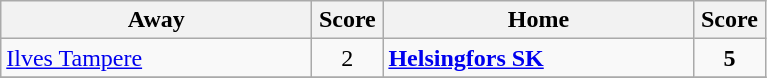<table class="wikitable">
<tr>
<th width="200">Away</th>
<th width="40">Score</th>
<th width="200">Home</th>
<th width="40">Score</th>
</tr>
<tr>
<td><a href='#'>Ilves Tampere</a></td>
<td align=center>2</td>
<td><strong><a href='#'>Helsingfors SK</a></strong></td>
<td align=center><strong>5</strong></td>
</tr>
<tr>
</tr>
</table>
